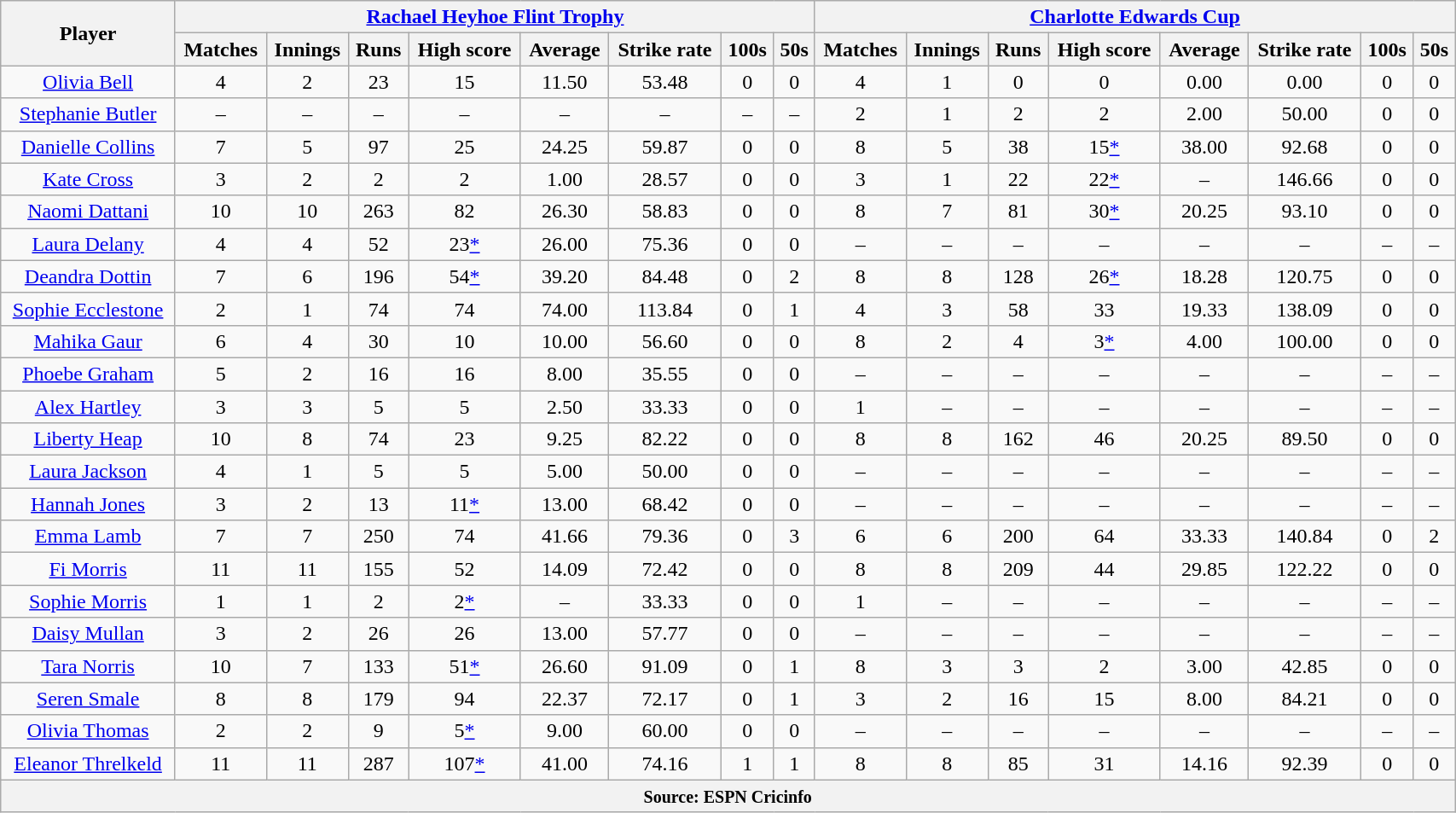<table class="wikitable" style="text-align:center; width:90%;">
<tr>
<th rowspan=2>Player</th>
<th colspan=8><a href='#'>Rachael Heyhoe Flint Trophy</a></th>
<th colspan=8><a href='#'>Charlotte Edwards Cup</a></th>
</tr>
<tr>
<th>Matches</th>
<th>Innings</th>
<th>Runs</th>
<th>High score</th>
<th>Average</th>
<th>Strike rate</th>
<th>100s</th>
<th>50s</th>
<th>Matches</th>
<th>Innings</th>
<th>Runs</th>
<th>High score</th>
<th>Average</th>
<th>Strike rate</th>
<th>100s</th>
<th>50s</th>
</tr>
<tr>
<td><a href='#'>Olivia Bell</a></td>
<td>4</td>
<td>2</td>
<td>23</td>
<td>15</td>
<td>11.50</td>
<td>53.48</td>
<td>0</td>
<td>0</td>
<td>4</td>
<td>1</td>
<td>0</td>
<td>0</td>
<td>0.00</td>
<td>0.00</td>
<td>0</td>
<td>0</td>
</tr>
<tr>
<td><a href='#'>Stephanie Butler</a></td>
<td>–</td>
<td>–</td>
<td>–</td>
<td>–</td>
<td>–</td>
<td>–</td>
<td>–</td>
<td>–</td>
<td>2</td>
<td>1</td>
<td>2</td>
<td>2</td>
<td>2.00</td>
<td>50.00</td>
<td>0</td>
<td>0</td>
</tr>
<tr>
<td><a href='#'>Danielle Collins</a></td>
<td>7</td>
<td>5</td>
<td>97</td>
<td>25</td>
<td>24.25</td>
<td>59.87</td>
<td>0</td>
<td>0</td>
<td>8</td>
<td>5</td>
<td>38</td>
<td>15<a href='#'>*</a></td>
<td>38.00</td>
<td>92.68</td>
<td>0</td>
<td>0</td>
</tr>
<tr>
<td><a href='#'>Kate Cross</a></td>
<td>3</td>
<td>2</td>
<td>2</td>
<td>2</td>
<td>1.00</td>
<td>28.57</td>
<td>0</td>
<td>0</td>
<td>3</td>
<td>1</td>
<td>22</td>
<td>22<a href='#'>*</a></td>
<td>–</td>
<td>146.66</td>
<td>0</td>
<td>0</td>
</tr>
<tr>
<td><a href='#'>Naomi Dattani</a></td>
<td>10</td>
<td>10</td>
<td>263</td>
<td>82</td>
<td>26.30</td>
<td>58.83</td>
<td>0</td>
<td>0</td>
<td>8</td>
<td>7</td>
<td>81</td>
<td>30<a href='#'>*</a></td>
<td>20.25</td>
<td>93.10</td>
<td>0</td>
<td>0</td>
</tr>
<tr>
<td><a href='#'>Laura Delany</a></td>
<td>4</td>
<td>4</td>
<td>52</td>
<td>23<a href='#'>*</a></td>
<td>26.00</td>
<td>75.36</td>
<td>0</td>
<td>0</td>
<td>–</td>
<td>–</td>
<td>–</td>
<td>–</td>
<td>–</td>
<td>–</td>
<td>–</td>
<td>–</td>
</tr>
<tr>
<td><a href='#'>Deandra Dottin</a></td>
<td>7</td>
<td>6</td>
<td>196</td>
<td>54<a href='#'>*</a></td>
<td>39.20</td>
<td>84.48</td>
<td>0</td>
<td>2</td>
<td>8</td>
<td>8</td>
<td>128</td>
<td>26<a href='#'>*</a></td>
<td>18.28</td>
<td>120.75</td>
<td>0</td>
<td>0</td>
</tr>
<tr>
<td><a href='#'>Sophie Ecclestone</a></td>
<td>2</td>
<td>1</td>
<td>74</td>
<td>74</td>
<td>74.00</td>
<td>113.84</td>
<td>0</td>
<td>1</td>
<td>4</td>
<td>3</td>
<td>58</td>
<td>33</td>
<td>19.33</td>
<td>138.09</td>
<td>0</td>
<td>0</td>
</tr>
<tr>
<td><a href='#'>Mahika Gaur</a></td>
<td>6</td>
<td>4</td>
<td>30</td>
<td>10</td>
<td>10.00</td>
<td>56.60</td>
<td>0</td>
<td>0</td>
<td>8</td>
<td>2</td>
<td>4</td>
<td>3<a href='#'>*</a></td>
<td>4.00</td>
<td>100.00</td>
<td>0</td>
<td>0</td>
</tr>
<tr>
<td><a href='#'>Phoebe Graham</a></td>
<td>5</td>
<td>2</td>
<td>16</td>
<td>16</td>
<td>8.00</td>
<td>35.55</td>
<td>0</td>
<td>0</td>
<td>–</td>
<td>–</td>
<td>–</td>
<td>–</td>
<td>–</td>
<td>–</td>
<td>–</td>
<td>–</td>
</tr>
<tr>
<td><a href='#'>Alex Hartley</a></td>
<td>3</td>
<td>3</td>
<td>5</td>
<td>5</td>
<td>2.50</td>
<td>33.33</td>
<td>0</td>
<td>0</td>
<td>1</td>
<td>–</td>
<td>–</td>
<td>–</td>
<td>–</td>
<td>–</td>
<td>–</td>
<td>–</td>
</tr>
<tr>
<td><a href='#'>Liberty Heap</a></td>
<td>10</td>
<td>8</td>
<td>74</td>
<td>23</td>
<td>9.25</td>
<td>82.22</td>
<td>0</td>
<td>0</td>
<td>8</td>
<td>8</td>
<td>162</td>
<td>46</td>
<td>20.25</td>
<td>89.50</td>
<td>0</td>
<td>0</td>
</tr>
<tr>
<td><a href='#'>Laura Jackson</a></td>
<td>4</td>
<td>1</td>
<td>5</td>
<td>5</td>
<td>5.00</td>
<td>50.00</td>
<td>0</td>
<td>0</td>
<td>–</td>
<td>–</td>
<td>–</td>
<td>–</td>
<td>–</td>
<td>–</td>
<td>–</td>
<td>–</td>
</tr>
<tr>
<td><a href='#'>Hannah Jones</a></td>
<td>3</td>
<td>2</td>
<td>13</td>
<td>11<a href='#'>*</a></td>
<td>13.00</td>
<td>68.42</td>
<td>0</td>
<td>0</td>
<td>–</td>
<td>–</td>
<td>–</td>
<td>–</td>
<td>–</td>
<td>–</td>
<td>–</td>
<td>–</td>
</tr>
<tr>
<td><a href='#'>Emma Lamb</a></td>
<td>7</td>
<td>7</td>
<td>250</td>
<td>74</td>
<td>41.66</td>
<td>79.36</td>
<td>0</td>
<td>3</td>
<td>6</td>
<td>6</td>
<td>200</td>
<td>64</td>
<td>33.33</td>
<td>140.84</td>
<td>0</td>
<td>2</td>
</tr>
<tr>
<td><a href='#'>Fi Morris</a></td>
<td>11</td>
<td>11</td>
<td>155</td>
<td>52</td>
<td>14.09</td>
<td>72.42</td>
<td>0</td>
<td>0</td>
<td>8</td>
<td>8</td>
<td>209</td>
<td>44</td>
<td>29.85</td>
<td>122.22</td>
<td>0</td>
<td>0</td>
</tr>
<tr>
<td><a href='#'>Sophie Morris</a></td>
<td>1</td>
<td>1</td>
<td>2</td>
<td>2<a href='#'>*</a></td>
<td>–</td>
<td>33.33</td>
<td>0</td>
<td>0</td>
<td>1</td>
<td>–</td>
<td>–</td>
<td>–</td>
<td>–</td>
<td>–</td>
<td>–</td>
<td>–</td>
</tr>
<tr>
<td><a href='#'>Daisy Mullan</a></td>
<td>3</td>
<td>2</td>
<td>26</td>
<td>26</td>
<td>13.00</td>
<td>57.77</td>
<td>0</td>
<td>0</td>
<td>–</td>
<td>–</td>
<td>–</td>
<td>–</td>
<td>–</td>
<td>–</td>
<td>–</td>
<td>–</td>
</tr>
<tr>
<td><a href='#'>Tara Norris</a></td>
<td>10</td>
<td>7</td>
<td>133</td>
<td>51<a href='#'>*</a></td>
<td>26.60</td>
<td>91.09</td>
<td>0</td>
<td>1</td>
<td>8</td>
<td>3</td>
<td>3</td>
<td>2</td>
<td>3.00</td>
<td>42.85</td>
<td>0</td>
<td>0</td>
</tr>
<tr>
<td><a href='#'>Seren Smale</a></td>
<td>8</td>
<td>8</td>
<td>179</td>
<td>94</td>
<td>22.37</td>
<td>72.17</td>
<td>0</td>
<td>1</td>
<td>3</td>
<td>2</td>
<td>16</td>
<td>15</td>
<td>8.00</td>
<td>84.21</td>
<td>0</td>
<td>0</td>
</tr>
<tr>
<td><a href='#'>Olivia Thomas</a></td>
<td>2</td>
<td>2</td>
<td>9</td>
<td>5<a href='#'>*</a></td>
<td>9.00</td>
<td>60.00</td>
<td>0</td>
<td>0</td>
<td>–</td>
<td>–</td>
<td>–</td>
<td>–</td>
<td>–</td>
<td>–</td>
<td>–</td>
<td>–</td>
</tr>
<tr>
<td><a href='#'>Eleanor Threlkeld</a></td>
<td>11</td>
<td>11</td>
<td>287</td>
<td>107<a href='#'>*</a></td>
<td>41.00</td>
<td>74.16</td>
<td>1</td>
<td>1</td>
<td>8</td>
<td>8</td>
<td>85</td>
<td>31</td>
<td>14.16</td>
<td>92.39</td>
<td>0</td>
<td>0</td>
</tr>
<tr>
<th colspan="17"><small>Source: ESPN Cricinfo</small></th>
</tr>
</table>
